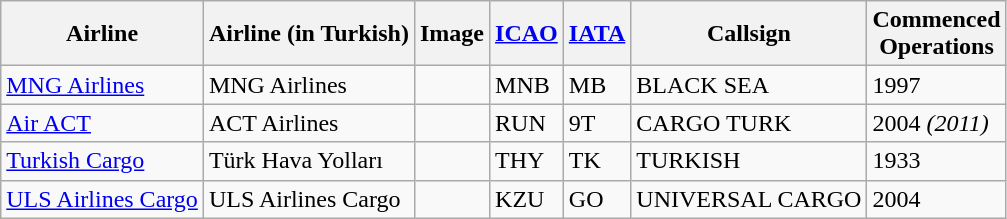<table class="wikitable sortable">
<tr valign="middle">
<th>Airline</th>
<th>Airline (in Turkish)</th>
<th>Image</th>
<th><a href='#'>ICAO</a></th>
<th><a href='#'>IATA</a></th>
<th>Callsign</th>
<th>Commenced<br>Operations</th>
</tr>
<tr>
<td><a href='#'>MNG Airlines</a></td>
<td>MNG Airlines</td>
<td></td>
<td>MNB</td>
<td>MB</td>
<td>BLACK SEA</td>
<td>1997</td>
</tr>
<tr>
<td><a href='#'>Air ACT</a></td>
<td>ACT  Airlines</td>
<td></td>
<td>RUN</td>
<td>9T</td>
<td>CARGO TURK</td>
<td>2004 <em>(2011)</em></td>
</tr>
<tr>
<td><a href='#'>Turkish Cargo</a></td>
<td>Türk Hava Yolları</td>
<td></td>
<td>THY</td>
<td>TK</td>
<td>TURKISH</td>
<td>1933</td>
</tr>
<tr>
<td><a href='#'>ULS Airlines Cargo</a></td>
<td>ULS  Airlines Cargo</td>
<td></td>
<td>KZU</td>
<td>GO</td>
<td>UNIVERSAL CARGO</td>
<td>2004</td>
</tr>
</table>
